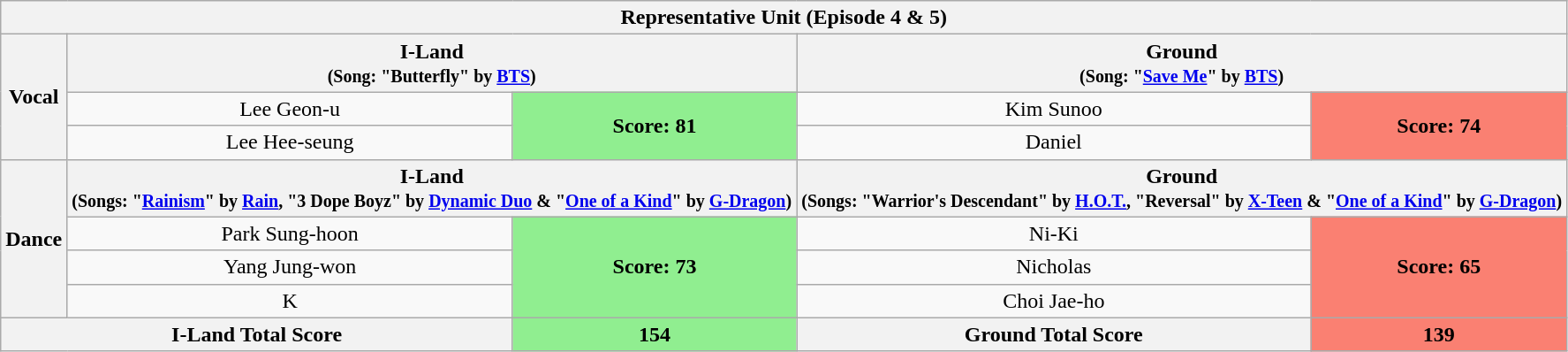<table class="wikitable" style="text-align:center">
<tr>
<th colspan="5">Representative Unit (Episode 4 & 5)</th>
</tr>
<tr>
<th rowspan="3">Vocal</th>
<th colspan="2">I-Land<br><small>(Song: "Butterfly" by <a href='#'>BTS</a>)</small></th>
<th colspan="2">Ground<br><small>(Song: "<a href='#'>Save Me</a>" by <a href='#'>BTS</a>)</small></th>
</tr>
<tr>
<td>Lee Geon-u</td>
<td rowspan="2" style="background:#90EE90;"><strong>Score: 81</strong></td>
<td>Kim Sunoo</td>
<td rowspan="2" style="background:Salmon;"><strong>Score: 74</strong></td>
</tr>
<tr>
<td>Lee Hee-seung</td>
<td>Daniel</td>
</tr>
<tr>
<th rowspan="4">Dance</th>
<th colspan="2">I-Land<br><small>(Songs: "<a href='#'>Rainism</a>" by <a href='#'>Rain</a>, "3 Dope Boyz" by <a href='#'>Dynamic Duo</a> & "<a href='#'>One of a Kind</a>" by <a href='#'>G-Dragon</a>)</small></th>
<th colspan="2">Ground<br><small>(Songs: "Warrior's Descendant" by <a href='#'>H.O.T.</a>, "Reversal" by <a href='#'>X-Teen</a> & "<a href='#'>One of a Kind</a>" by <a href='#'>G-Dragon</a>)</small></th>
</tr>
<tr>
<td>Park Sung-hoon</td>
<td rowspan="3" style="background:#90EE90;"><strong>Score: 73</strong></td>
<td>Ni-Ki</td>
<td rowspan="3" style="background:Salmon;"><strong>Score: 65</strong></td>
</tr>
<tr>
<td>Yang Jung-won</td>
<td>Nicholas</td>
</tr>
<tr>
<td>K</td>
<td>Choi Jae-ho</td>
</tr>
<tr>
<th colspan="2">I-Land Total Score</th>
<td style="background:#90EE90;"><strong>154</strong></td>
<th>Ground Total Score</th>
<td style="background:Salmon;"><strong>139</strong></td>
</tr>
</table>
